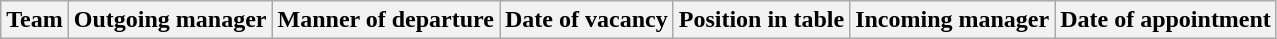<table class="wikitable sortable">
<tr>
<th>Team</th>
<th>Outgoing manager</th>
<th>Manner of departure</th>
<th>Date of vacancy</th>
<th>Position in table</th>
<th>Incoming manager</th>
<th>Date of appointment</th>
</tr>
</table>
